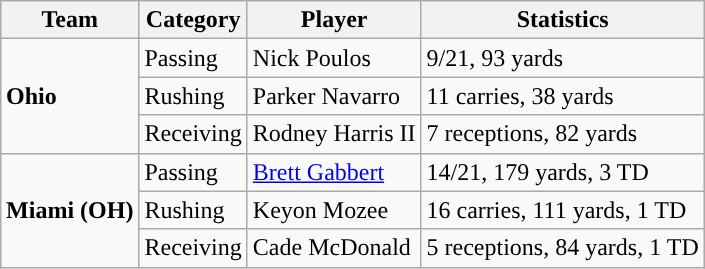<table class="wikitable" style="float: right;">
<tr>
<th>Team</th>
<th>Category</th>
<th>Player</th>
<th>Statistics</th>
</tr>
<tr>
<td rowspan=3><strong>Ohio</strong></td>
<td>Passing</td>
<td>Nick Poulos</td>
<td>9/21, 93 yards</td>
</tr>
<tr>
<td>Rushing</td>
<td>Parker Navarro</td>
<td>11 carries, 38 yards</td>
</tr>
<tr>
<td>Receiving</td>
<td>Rodney Harris II</td>
<td>7 receptions, 82 yards</td>
</tr>
<tr>
<td rowspan=3><strong>Miami (OH)</strong></td>
<td>Passing</td>
<td><a href='#'>Brett Gabbert</a></td>
<td>14/21, 179 yards, 3 TD</td>
</tr>
<tr>
<td>Rushing</td>
<td>Keyon Mozee</td>
<td>16 carries, 111 yards, 1 TD</td>
</tr>
<tr>
<td>Receiving</td>
<td>Cade McDonald</td>
<td>5 receptions, 84 yards, 1 TD</td>
</tr>
</table>
